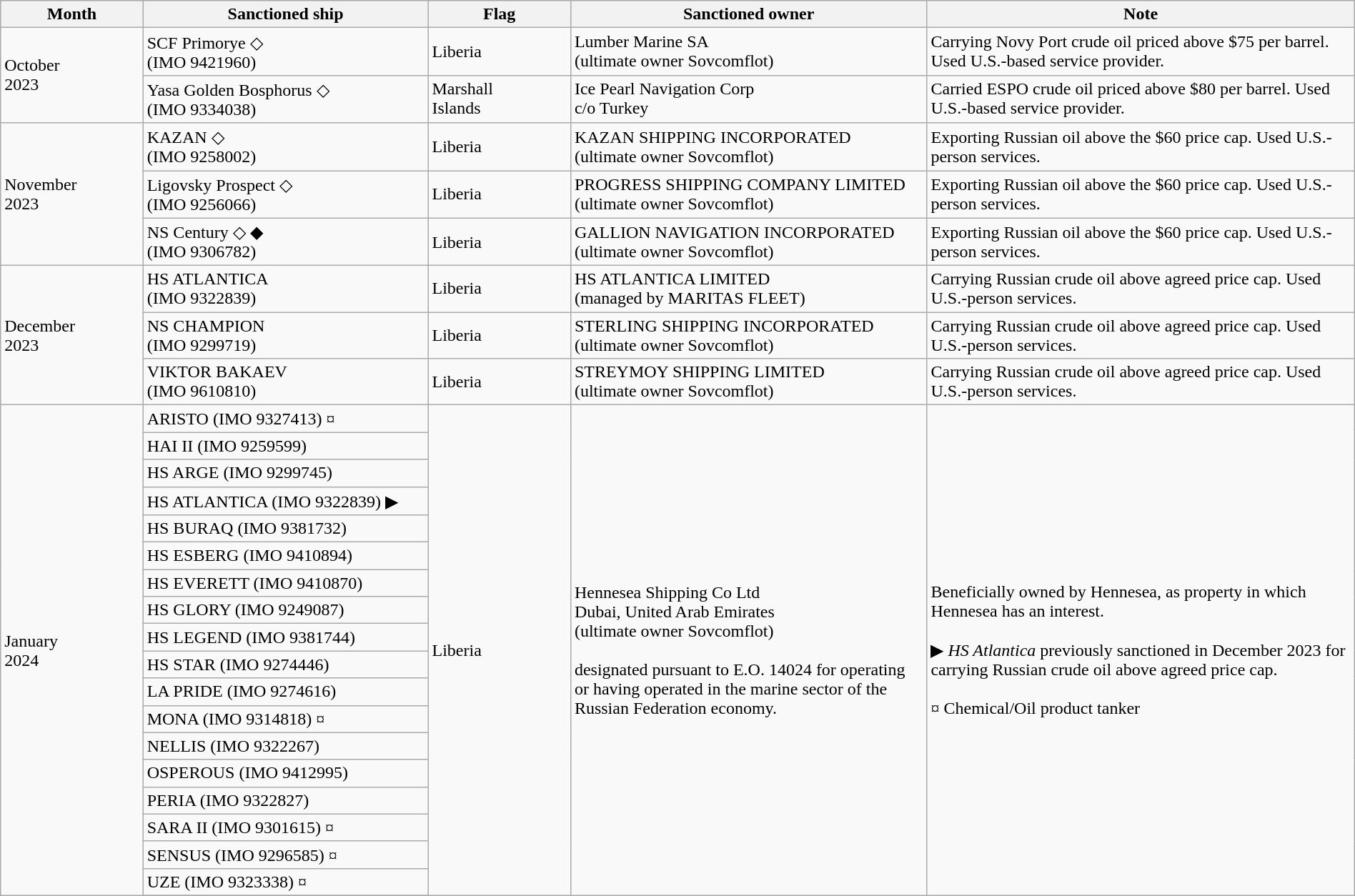<table class="wikitable collapsible collapsed" style="margin:auto; width:100%;">
<tr>
<th style="text-align:center; width:10%;">Month</th>
<th style="text-align:center; width:20%;">Sanctioned ship</th>
<th style="text-align:center; width:10%;">Flag</th>
<th style="text-align:center; width:25%;">Sanctioned owner</th>
<th style="text-align:center; width:30%;">Note</th>
</tr>
<tr>
<td rowspan="2">October <br>2023</td>
<td>SCF Primorye ◇<br> (IMO 9421960)</td>
<td>Liberia</td>
<td>Lumber Marine SA <br> (ultimate owner Sovcomflot)</td>
<td>Carrying Novy Port crude oil priced above $75 per barrel. Used U.S.-based service provider.</td>
</tr>
<tr>
<td>Yasa Golden Bosphorus ◇<br>(IMO 9334038)</td>
<td>Marshall <br>Islands</td>
<td>Ice Pearl Navigation Corp <br> c/o Turkey</td>
<td>Carried ESPO crude oil priced above $80 per barrel. Used U.S.-based service provider.</td>
</tr>
<tr>
<td rowspan="3">November <br>2023</td>
<td>KAZAN ◇<br>(IMO 9258002)</td>
<td>Liberia</td>
<td>KAZAN SHIPPING INCORPORATED <br> (ultimate owner Sovcomflot)</td>
<td>Exporting Russian oil above the $60 price cap. Used U.S.-person services.</td>
</tr>
<tr>
<td>Ligovsky Prospect ◇<br> (IMO 9256066)</td>
<td>Liberia</td>
<td>PROGRESS SHIPPING COMPANY LIMITED <br> (ultimate owner Sovcomflot)</td>
<td>Exporting Russian oil above the $60 price cap. Used U.S.-person services.</td>
</tr>
<tr>
<td>NS Century ◇ ◆ <br>(IMO 9306782)</td>
<td>Liberia</td>
<td>GALLION NAVIGATION INCORPORATED <br>(ultimate owner Sovcomflot)</td>
<td>Exporting Russian oil above the $60 price cap. Used U.S.-person services.</td>
</tr>
<tr>
<td rowspan="3">December <br>2023</td>
<td>HS ATLANTICA <br>(IMO 9322839)</td>
<td>Liberia</td>
<td>HS ATLANTICA LIMITED <br> (managed by MARITAS FLEET)</td>
<td>Carrying Russian crude oil above agreed price cap. Used U.S.-person services.</td>
</tr>
<tr>
<td>NS CHAMPION <br> (IMO 9299719)</td>
<td>Liberia</td>
<td>STERLING SHIPPING INCORPORATED <br> (ultimate owner Sovcomflot)</td>
<td>Carrying Russian crude oil above agreed price cap. Used U.S.-person services.</td>
</tr>
<tr>
<td>VIKTOR BAKAEV <br> (IMO 9610810)</td>
<td>Liberia</td>
<td>STREYMOY SHIPPING LIMITED <br> (ultimate owner Sovcomflot)</td>
<td>Carrying Russian crude oil above agreed price cap. Used U.S.-person services.</td>
</tr>
<tr>
<td rowspan="19">January <br>2024</td>
<td>ARISTO (IMO 9327413) ¤</td>
<td rowspan="19">Liberia</td>
<td rowspan="19">Hennesea Shipping Co Ltd <br>Dubai, United Arab Emirates <br> (ultimate owner Sovcomflot) <br> <br>designated pursuant to E.O. 14024 for operating or having operated in the marine sector of the Russian Federation economy.</td>
<td rowspan="19">Beneficially owned by Hennesea, as property in which Hennesea has an interest. <br> <br> ▶ <em>HS Atlantica</em> previously sanctioned in December 2023 for carrying Russian crude oil above agreed price cap. <br><br> ¤ Chemical/Oil product tanker</td>
</tr>
<tr>
<td>HAI II (IMO 9259599)</td>
</tr>
<tr>
<td>HS ARGE (IMO 9299745)</td>
</tr>
<tr>
<td>HS ATLANTICA (IMO 9322839) ▶</td>
</tr>
<tr>
<td>HS BURAQ (IMO 9381732)</td>
</tr>
<tr>
<td>HS ESBERG (IMO 9410894)</td>
</tr>
<tr>
<td>HS EVERETT (IMO 9410870)</td>
</tr>
<tr>
<td>HS GLORY (IMO 9249087)</td>
</tr>
<tr>
<td>HS LEGEND (IMO 9381744)</td>
</tr>
<tr>
<td>HS STAR (IMO 9274446)</td>
</tr>
<tr>
<td>LA PRIDE (IMO 9274616)</td>
</tr>
<tr>
<td>MONA (IMO 9314818) ¤</td>
</tr>
<tr>
<td>NELLIS (IMO 9322267)</td>
</tr>
<tr>
<td>OSPEROUS (IMO 9412995)</td>
</tr>
<tr>
<td>PERIA (IMO 9322827)</td>
</tr>
<tr>
<td>SARA II (IMO 9301615) ¤</td>
</tr>
<tr>
<td>SENSUS (IMO 9296585) ¤</td>
</tr>
<tr>
<td>UZE (IMO 9323338) ¤</td>
</tr>
<tr>
</tr>
</table>
